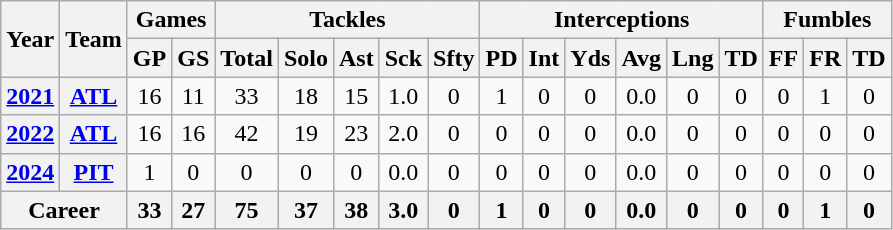<table class="wikitable" style="text-align:center;">
<tr>
<th rowspan="2">Year</th>
<th rowspan="2">Team</th>
<th colspan="2">Games</th>
<th colspan="5">Tackles</th>
<th colspan="6">Interceptions</th>
<th colspan="3">Fumbles</th>
</tr>
<tr>
<th>GP</th>
<th>GS</th>
<th>Total</th>
<th>Solo</th>
<th>Ast</th>
<th>Sck</th>
<th>Sfty</th>
<th>PD</th>
<th>Int</th>
<th>Yds</th>
<th>Avg</th>
<th>Lng</th>
<th>TD</th>
<th>FF</th>
<th>FR</th>
<th>TD</th>
</tr>
<tr>
<th><a href='#'>2021</a></th>
<th><a href='#'>ATL</a></th>
<td>16</td>
<td>11</td>
<td>33</td>
<td>18</td>
<td>15</td>
<td>1.0</td>
<td>0</td>
<td>1</td>
<td>0</td>
<td>0</td>
<td>0.0</td>
<td>0</td>
<td>0</td>
<td>0</td>
<td>1</td>
<td>0</td>
</tr>
<tr>
<th><a href='#'>2022</a></th>
<th><a href='#'>ATL</a></th>
<td>16</td>
<td>16</td>
<td>42</td>
<td>19</td>
<td>23</td>
<td>2.0</td>
<td>0</td>
<td>0</td>
<td>0</td>
<td>0</td>
<td>0.0</td>
<td>0</td>
<td>0</td>
<td>0</td>
<td>0</td>
<td>0</td>
</tr>
<tr>
<th><a href='#'>2024</a></th>
<th><a href='#'>PIT</a></th>
<td>1</td>
<td>0</td>
<td>0</td>
<td>0</td>
<td>0</td>
<td>0.0</td>
<td>0</td>
<td>0</td>
<td>0</td>
<td>0</td>
<td>0.0</td>
<td>0</td>
<td>0</td>
<td>0</td>
<td>0</td>
<td>0</td>
</tr>
<tr>
<th colspan="2">Career</th>
<th>33</th>
<th>27</th>
<th>75</th>
<th>37</th>
<th>38</th>
<th>3.0</th>
<th>0</th>
<th>1</th>
<th>0</th>
<th>0</th>
<th>0.0</th>
<th>0</th>
<th>0</th>
<th>0</th>
<th>1</th>
<th>0</th>
</tr>
</table>
